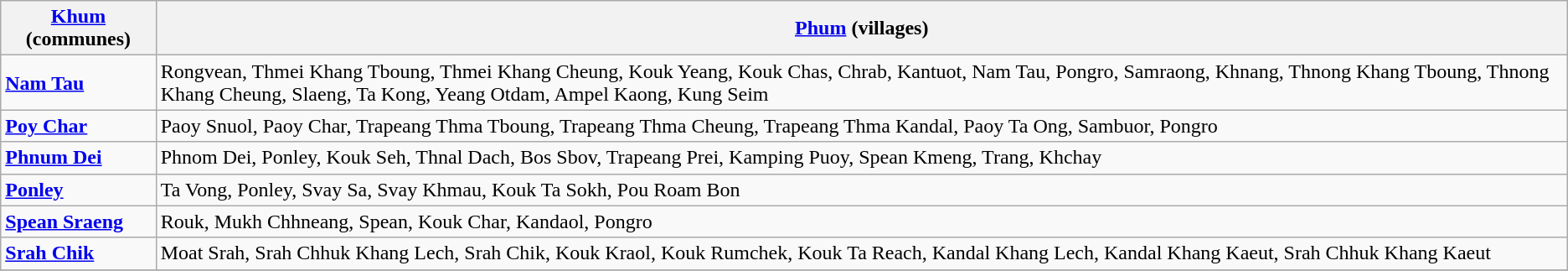<table class="wikitable">
<tr>
<th><a href='#'>Khum</a> (communes)</th>
<th><a href='#'>Phum</a> (villages)</th>
</tr>
<tr>
<td><strong><a href='#'>Nam Tau</a></strong></td>
<td>Rongvean, Thmei Khang Tboung, Thmei Khang Cheung, Kouk Yeang, Kouk Chas, Chrab, Kantuot, Nam Tau, Pongro, Samraong, Khnang, Thnong Khang Tboung, Thnong Khang Cheung, Slaeng, Ta Kong, Yeang Otdam, Ampel Kaong, Kung Seim</td>
</tr>
<tr>
<td><strong><a href='#'>Poy Char</a></strong></td>
<td>Paoy Snuol, Paoy Char, Trapeang Thma Tboung, Trapeang Thma Cheung, Trapeang Thma Kandal, Paoy Ta Ong, Sambuor, Pongro</td>
</tr>
<tr>
<td><strong><a href='#'>Phnum Dei</a></strong></td>
<td>Phnom Dei, Ponley, Kouk Seh, Thnal Dach, Bos Sbov, Trapeang Prei, Kamping Puoy, Spean Kmeng, Trang, Khchay</td>
</tr>
<tr>
<td><strong><a href='#'>Ponley</a></strong></td>
<td>Ta Vong, Ponley, Svay Sa, Svay Khmau, Kouk Ta Sokh, Pou Roam Bon</td>
</tr>
<tr>
<td><strong><a href='#'>Spean Sraeng</a></strong></td>
<td>Rouk, Mukh Chhneang, Spean, Kouk Char, Kandaol, Pongro</td>
</tr>
<tr>
<td><strong><a href='#'>Srah Chik</a></strong></td>
<td>Moat Srah, Srah Chhuk Khang Lech, Srah Chik, Kouk Kraol, Kouk Rumchek, Kouk Ta Reach, Kandal Khang Lech, Kandal Khang Kaeut, Srah Chhuk Khang Kaeut</td>
</tr>
<tr>
</tr>
</table>
